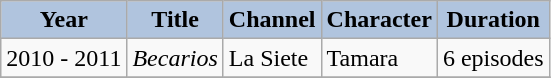<table class="wikitable">
<tr>
<th style="background: #B0C4DE;">Year</th>
<th style="background: #B0C4DE;">Title</th>
<th style="background: #B0C4DE;">Channel</th>
<th style="background: #B0C4DE;">Character</th>
<th style="background: #B0C4DE;">Duration</th>
</tr>
<tr>
<td>2010 - 2011</td>
<td><em>Becarios</em></td>
<td>La Siete</td>
<td>Tamara</td>
<td>6 episodes</td>
</tr>
<tr>
</tr>
</table>
